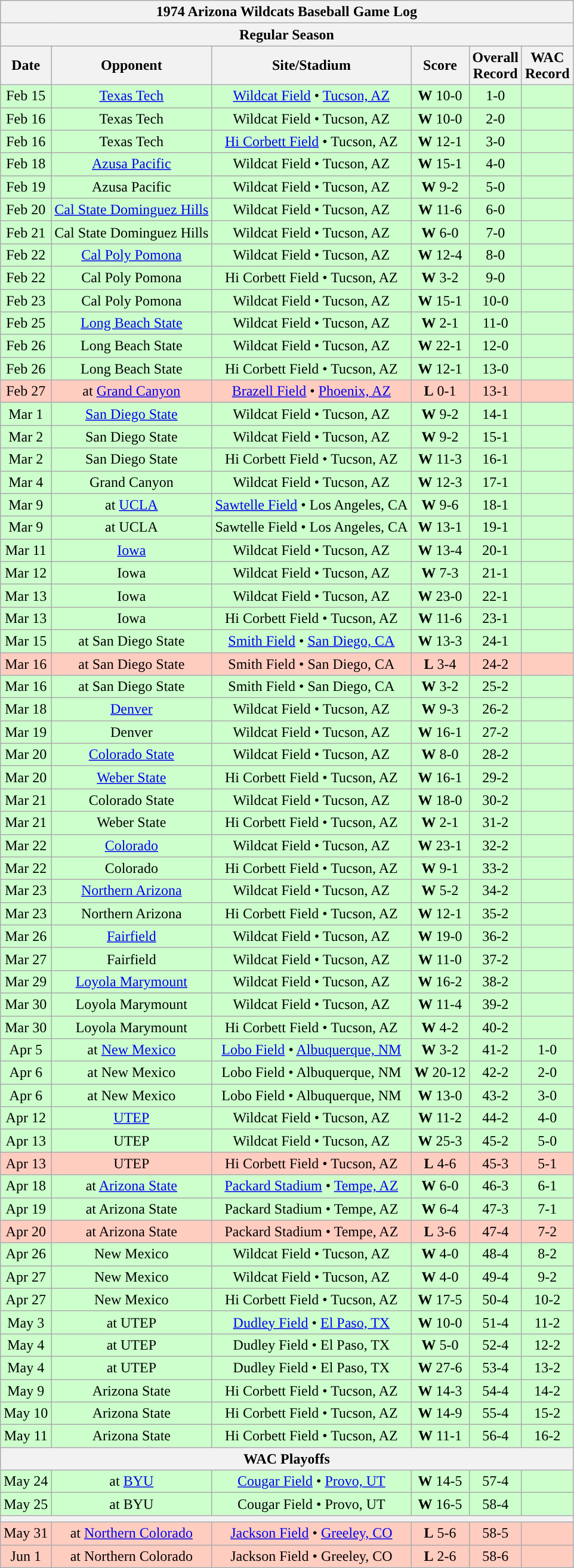<table class="wikitable">
<tr>
<th colspan="6">1974 Arizona Wildcats Baseball Game Log</th>
</tr>
<tr>
<th colspan="6">Regular Season</th>
</tr>
<tr>
<th>Date</th>
<th>Opponent</th>
<th>Site/Stadium</th>
<th>Score</th>
<th>Overall<br>Record</th>
<th>WAC<br>Record</th>
</tr>
<tr bgcolor="ccffcc" align="center">
<td>Feb 15</td>
<td><a href='#'>Texas Tech</a></td>
<td><a href='#'>Wildcat Field</a> • <a href='#'>Tucson, AZ</a></td>
<td><strong>W</strong> 10-0</td>
<td>1-0</td>
<td></td>
</tr>
<tr bgcolor="ccffcc" align="center">
<td>Feb 16</td>
<td>Texas Tech</td>
<td>Wildcat Field • Tucson, AZ</td>
<td><strong>W</strong> 10-0</td>
<td>2-0</td>
<td></td>
</tr>
<tr bgcolor="ccffcc" align="center">
<td>Feb 16</td>
<td>Texas Tech</td>
<td><a href='#'>Hi Corbett Field</a> • Tucson, AZ</td>
<td><strong>W</strong> 12-1</td>
<td>3-0</td>
<td></td>
</tr>
<tr bgcolor="ccffcc" align="center">
<td>Feb 18</td>
<td><a href='#'>Azusa Pacific</a></td>
<td>Wildcat Field • Tucson, AZ</td>
<td><strong>W</strong> 15-1</td>
<td>4-0</td>
<td></td>
</tr>
<tr bgcolor="ccffcc" align="center">
<td>Feb 19</td>
<td>Azusa Pacific</td>
<td>Wildcat Field • Tucson, AZ</td>
<td><strong>W</strong> 9-2</td>
<td>5-0</td>
<td></td>
</tr>
<tr bgcolor="ccffcc" align="center">
<td>Feb 20</td>
<td><a href='#'>Cal State Dominguez Hills</a></td>
<td>Wildcat Field • Tucson, AZ</td>
<td><strong>W</strong> 11-6</td>
<td>6-0</td>
<td></td>
</tr>
<tr bgcolor="ccffcc" align="center">
<td>Feb 21</td>
<td>Cal State Dominguez Hills</td>
<td>Wildcat Field • Tucson, AZ</td>
<td><strong>W</strong> 6-0</td>
<td>7-0</td>
<td></td>
</tr>
<tr bgcolor="ccffcc" align="center">
<td>Feb 22</td>
<td><a href='#'>Cal Poly Pomona</a></td>
<td>Wildcat Field • Tucson, AZ</td>
<td><strong>W</strong> 12-4</td>
<td>8-0</td>
<td></td>
</tr>
<tr bgcolor="ccffcc" align="center">
<td>Feb 22</td>
<td>Cal Poly Pomona</td>
<td>Hi Corbett Field • Tucson, AZ</td>
<td><strong>W</strong> 3-2</td>
<td>9-0</td>
<td></td>
</tr>
<tr bgcolor="ccffcc" align="center">
<td>Feb 23</td>
<td>Cal Poly Pomona</td>
<td>Wildcat Field • Tucson, AZ</td>
<td><strong>W</strong> 15-1</td>
<td>10-0</td>
<td></td>
</tr>
<tr bgcolor="ccffcc" align="center">
<td>Feb 25</td>
<td><a href='#'>Long Beach State</a></td>
<td>Wildcat Field • Tucson, AZ</td>
<td><strong>W</strong> 2-1</td>
<td>11-0</td>
<td></td>
</tr>
<tr bgcolor="ccffcc" align="center">
<td>Feb 26</td>
<td>Long Beach State</td>
<td>Wildcat Field • Tucson, AZ</td>
<td><strong>W</strong> 22-1</td>
<td>12-0</td>
<td></td>
</tr>
<tr bgcolor="ccffcc" align="center">
<td>Feb 26</td>
<td>Long Beach State</td>
<td>Hi Corbett Field • Tucson, AZ</td>
<td><strong>W</strong> 12-1</td>
<td>13-0</td>
<td></td>
</tr>
<tr bgcolor="ffccc" align="center">
<td>Feb 27</td>
<td>at <a href='#'>Grand Canyon</a></td>
<td><a href='#'>Brazell Field</a> • <a href='#'>Phoenix, AZ</a></td>
<td><strong>L</strong> 0-1</td>
<td>13-1</td>
<td></td>
</tr>
<tr bgcolor="ccffcc" align="center">
<td>Mar 1</td>
<td><a href='#'>San Diego State</a></td>
<td>Wildcat Field • Tucson, AZ</td>
<td><strong>W</strong> 9-2</td>
<td>14-1</td>
<td></td>
</tr>
<tr bgcolor="ccffcc" align="center">
<td>Mar 2</td>
<td>San Diego State</td>
<td>Wildcat Field • Tucson, AZ</td>
<td><strong>W</strong> 9-2</td>
<td>15-1</td>
<td></td>
</tr>
<tr bgcolor="ccffcc" align="center">
<td>Mar 2</td>
<td>San Diego State</td>
<td>Hi Corbett Field • Tucson, AZ</td>
<td><strong>W</strong> 11-3</td>
<td>16-1</td>
<td></td>
</tr>
<tr bgcolor="ccffcc" align="center">
<td>Mar 4</td>
<td>Grand Canyon</td>
<td>Wildcat Field • Tucson, AZ</td>
<td><strong>W</strong> 12-3</td>
<td>17-1</td>
<td></td>
</tr>
<tr bgcolor="ccffcc" align="center">
<td>Mar 9</td>
<td>at <a href='#'>UCLA</a></td>
<td><a href='#'>Sawtelle Field</a> • Los Angeles, CA</td>
<td><strong>W</strong> 9-6</td>
<td>18-1</td>
<td></td>
</tr>
<tr bgcolor="ccffcc" align="center">
<td>Mar 9</td>
<td>at UCLA</td>
<td>Sawtelle Field • Los Angeles, CA</td>
<td><strong>W</strong> 13-1</td>
<td>19-1</td>
<td></td>
</tr>
<tr bgcolor="ccffcc" align="center">
<td>Mar 11</td>
<td><a href='#'>Iowa</a></td>
<td>Wildcat Field • Tucson, AZ</td>
<td><strong>W</strong> 13-4</td>
<td>20-1</td>
<td></td>
</tr>
<tr bgcolor="ccffcc" align="center">
<td>Mar 12</td>
<td>Iowa</td>
<td>Wildcat Field • Tucson, AZ</td>
<td><strong>W</strong> 7-3</td>
<td>21-1</td>
<td></td>
</tr>
<tr bgcolor="ccffcc" align="center">
<td>Mar 13</td>
<td>Iowa</td>
<td>Wildcat Field • Tucson, AZ</td>
<td><strong>W</strong> 23-0</td>
<td>22-1</td>
<td></td>
</tr>
<tr bgcolor="ccffcc" align="center">
<td>Mar 13</td>
<td>Iowa</td>
<td>Hi Corbett Field • Tucson, AZ</td>
<td><strong>W</strong> 11-6</td>
<td>23-1</td>
<td></td>
</tr>
<tr bgcolor="ccffcc" align="center">
<td>Mar 15</td>
<td>at San Diego State</td>
<td><a href='#'>Smith Field</a> • <a href='#'>San Diego, CA</a></td>
<td><strong>W</strong> 13-3</td>
<td>24-1</td>
<td></td>
</tr>
<tr bgcolor="ffccc" align="center">
<td>Mar 16</td>
<td>at San Diego State</td>
<td>Smith Field • San Diego, CA</td>
<td><strong>L</strong> 3-4</td>
<td>24-2</td>
<td></td>
</tr>
<tr bgcolor="ccffcc" align="center">
<td>Mar 16</td>
<td>at San Diego State</td>
<td>Smith Field • San Diego, CA</td>
<td><strong>W</strong> 3-2</td>
<td>25-2</td>
<td></td>
</tr>
<tr bgcolor="ccffcc" align="center">
<td>Mar 18</td>
<td><a href='#'>Denver</a></td>
<td>Wildcat Field • Tucson, AZ</td>
<td><strong>W</strong> 9-3</td>
<td>26-2</td>
<td></td>
</tr>
<tr bgcolor="ccffcc" align="center">
<td>Mar 19</td>
<td>Denver</td>
<td>Wildcat Field • Tucson, AZ</td>
<td><strong>W</strong> 16-1</td>
<td>27-2</td>
<td></td>
</tr>
<tr bgcolor="ccffcc" align="center">
<td>Mar 20</td>
<td><a href='#'>Colorado State</a></td>
<td>Wildcat Field • Tucson, AZ</td>
<td><strong>W</strong> 8-0</td>
<td>28-2</td>
<td></td>
</tr>
<tr bgcolor="ccffcc" align="center">
<td>Mar 20</td>
<td><a href='#'>Weber State</a></td>
<td>Hi Corbett Field • Tucson, AZ</td>
<td><strong>W</strong> 16-1</td>
<td>29-2</td>
<td></td>
</tr>
<tr bgcolor="ccffcc" align="center">
<td>Mar 21</td>
<td>Colorado State</td>
<td>Wildcat Field • Tucson, AZ</td>
<td><strong>W</strong> 18-0</td>
<td>30-2</td>
<td></td>
</tr>
<tr bgcolor="ccffcc" align="center">
<td>Mar 21</td>
<td>Weber State</td>
<td>Hi Corbett Field • Tucson, AZ</td>
<td><strong>W</strong> 2-1</td>
<td>31-2</td>
<td></td>
</tr>
<tr bgcolor="ccffcc" align="center">
<td>Mar 22</td>
<td><a href='#'>Colorado</a></td>
<td>Wildcat Field • Tucson, AZ</td>
<td><strong>W</strong> 23-1</td>
<td>32-2</td>
<td></td>
</tr>
<tr bgcolor="ccffcc" align="center">
<td>Mar 22</td>
<td>Colorado</td>
<td>Hi Corbett Field • Tucson, AZ</td>
<td><strong>W</strong> 9-1</td>
<td>33-2</td>
<td></td>
</tr>
<tr bgcolor="ccffcc" align="center">
<td>Mar 23</td>
<td><a href='#'>Northern Arizona</a></td>
<td>Wildcat Field • Tucson, AZ</td>
<td><strong>W</strong> 5-2</td>
<td>34-2</td>
<td></td>
</tr>
<tr bgcolor="ccffcc" align="center">
<td>Mar 23</td>
<td>Northern Arizona</td>
<td>Hi Corbett Field • Tucson, AZ</td>
<td><strong>W</strong> 12-1</td>
<td>35-2</td>
<td></td>
</tr>
<tr bgcolor="ccffcc" align="center">
<td>Mar 26</td>
<td><a href='#'>Fairfield</a></td>
<td>Wildcat Field • Tucson, AZ</td>
<td><strong>W</strong> 19-0</td>
<td>36-2</td>
<td></td>
</tr>
<tr bgcolor="ccffcc" align="center">
<td>Mar 27</td>
<td>Fairfield</td>
<td>Wildcat Field • Tucson, AZ</td>
<td><strong>W</strong> 11-0</td>
<td>37-2</td>
<td></td>
</tr>
<tr bgcolor="ccffcc" align="center">
<td>Mar 29</td>
<td><a href='#'>Loyola Marymount</a></td>
<td>Wildcat Field • Tucson, AZ</td>
<td><strong>W</strong> 16-2</td>
<td>38-2</td>
<td></td>
</tr>
<tr bgcolor="ccffcc" align="center">
<td>Mar 30</td>
<td>Loyola Marymount</td>
<td>Wildcat Field • Tucson, AZ</td>
<td><strong>W</strong> 11-4</td>
<td>39-2</td>
<td></td>
</tr>
<tr bgcolor="ccffcc" align="center">
<td>Mar 30</td>
<td>Loyola Marymount</td>
<td>Hi Corbett Field • Tucson, AZ</td>
<td><strong>W</strong> 4-2</td>
<td>40-2</td>
<td></td>
</tr>
<tr bgcolor="ccffcc" align="center">
<td>Apr 5</td>
<td>at <a href='#'>New Mexico</a></td>
<td><a href='#'>Lobo Field</a> • <a href='#'>Albuquerque, NM</a></td>
<td><strong>W</strong> 3-2</td>
<td>41-2</td>
<td>1-0</td>
</tr>
<tr bgcolor="ccffcc" align="center">
<td>Apr 6</td>
<td>at New Mexico</td>
<td>Lobo Field • Albuquerque, NM</td>
<td><strong>W</strong> 20-12</td>
<td>42-2</td>
<td>2-0</td>
</tr>
<tr bgcolor="ccffcc" align="center">
<td>Apr 6</td>
<td>at New Mexico</td>
<td>Lobo Field • Albuquerque, NM</td>
<td><strong>W</strong> 13-0</td>
<td>43-2</td>
<td>3-0</td>
</tr>
<tr bgcolor="ccffcc" align="center">
<td>Apr 12</td>
<td><a href='#'>UTEP</a></td>
<td>Wildcat Field • Tucson, AZ</td>
<td><strong>W</strong> 11-2</td>
<td>44-2</td>
<td>4-0</td>
</tr>
<tr bgcolor="ccffcc" align="center">
<td>Apr 13</td>
<td>UTEP</td>
<td>Wildcat Field • Tucson, AZ</td>
<td><strong>W</strong> 25-3</td>
<td>45-2</td>
<td>5-0</td>
</tr>
<tr bgcolor="ffccc" align="center">
<td>Apr 13</td>
<td>UTEP</td>
<td>Hi Corbett Field • Tucson, AZ</td>
<td><strong>L</strong> 4-6</td>
<td>45-3</td>
<td>5-1</td>
</tr>
<tr bgcolor="ccffcc" align="center">
<td>Apr 18</td>
<td>at <a href='#'>Arizona State</a></td>
<td><a href='#'>Packard Stadium</a> • <a href='#'>Tempe, AZ</a></td>
<td><strong>W</strong> 6-0</td>
<td>46-3</td>
<td>6-1</td>
</tr>
<tr bgcolor="ccffcc" align="center">
<td>Apr 19</td>
<td>at Arizona State</td>
<td>Packard Stadium • Tempe, AZ</td>
<td><strong>W</strong> 6-4</td>
<td>47-3</td>
<td>7-1</td>
</tr>
<tr bgcolor="ffccc" align="center">
<td>Apr 20</td>
<td>at Arizona State</td>
<td>Packard Stadium • Tempe, AZ</td>
<td><strong>L</strong> 3-6</td>
<td>47-4</td>
<td>7-2</td>
</tr>
<tr bgcolor="ccffcc" align="center">
<td>Apr 26</td>
<td>New Mexico</td>
<td>Wildcat Field • Tucson, AZ</td>
<td><strong>W</strong> 4-0</td>
<td>48-4</td>
<td>8-2</td>
</tr>
<tr bgcolor="ccffcc" align="center">
<td>Apr 27</td>
<td>New Mexico</td>
<td>Wildcat Field • Tucson, AZ</td>
<td><strong>W</strong> 4-0</td>
<td>49-4</td>
<td>9-2</td>
</tr>
<tr bgcolor="ccffcc" align="center">
<td>Apr 27</td>
<td>New Mexico</td>
<td>Hi Corbett Field • Tucson, AZ</td>
<td><strong>W</strong> 17-5</td>
<td>50-4</td>
<td>10-2</td>
</tr>
<tr bgcolor="ccffcc" align="center">
<td>May 3</td>
<td>at UTEP</td>
<td><a href='#'>Dudley Field</a> • <a href='#'>El Paso, TX</a></td>
<td><strong>W</strong> 10-0</td>
<td>51-4</td>
<td>11-2</td>
</tr>
<tr bgcolor="ccffcc" align="center">
<td>May 4</td>
<td>at UTEP</td>
<td>Dudley Field • El Paso, TX</td>
<td><strong>W</strong> 5-0</td>
<td>52-4</td>
<td>12-2</td>
</tr>
<tr bgcolor="ccffcc" align="center">
<td>May 4</td>
<td>at UTEP</td>
<td>Dudley Field • El Paso, TX</td>
<td><strong>W</strong> 27-6</td>
<td>53-4</td>
<td>13-2</td>
</tr>
<tr bgcolor="ccffcc" align="center">
<td>May 9</td>
<td>Arizona State</td>
<td>Hi Corbett Field • Tucson, AZ</td>
<td><strong>W</strong> 14-3</td>
<td>54-4</td>
<td>14-2</td>
</tr>
<tr bgcolor="ccffcc" align="center">
<td>May 10</td>
<td>Arizona State</td>
<td>Hi Corbett Field • Tucson, AZ</td>
<td><strong>W</strong> 14-9</td>
<td>55-4</td>
<td>15-2</td>
</tr>
<tr bgcolor="ccffcc" align="center">
<td>May 11</td>
<td>Arizona State</td>
<td>Hi Corbett Field • Tucson, AZ</td>
<td><strong>W</strong> 11-1</td>
<td>56-4</td>
<td>16-2</td>
</tr>
<tr>
<th colspan="6">WAC Playoffs</th>
</tr>
<tr bgcolor="ccffcc" align="center">
<td>May 24</td>
<td>at <a href='#'>BYU</a></td>
<td><a href='#'>Cougar Field</a> • <a href='#'>Provo, UT</a></td>
<td><strong>W</strong> 14-5</td>
<td>57-4</td>
<td></td>
</tr>
<tr bgcolor="ccffcc" align="center">
<td>May 25</td>
<td>at BYU</td>
<td>Cougar Field • Provo, UT</td>
<td><strong>W</strong> 16-5</td>
<td>58-4</td>
<td></td>
</tr>
<tr>
<th colspan="6"><a href='#'></a></th>
</tr>
<tr bgcolor="ffccc" align="center">
<td>May 31</td>
<td>at <a href='#'>Northern Colorado</a></td>
<td><a href='#'>Jackson Field</a> • <a href='#'>Greeley, CO</a></td>
<td><strong>L</strong> 5-6</td>
<td>58-5</td>
<td></td>
</tr>
<tr bgcolor="ffccc" align="center">
<td>Jun 1</td>
<td>at Northern Colorado</td>
<td>Jackson Field • Greeley, CO</td>
<td><strong>L</strong> 2-6</td>
<td>58-6</td>
<td></td>
</tr>
</table>
